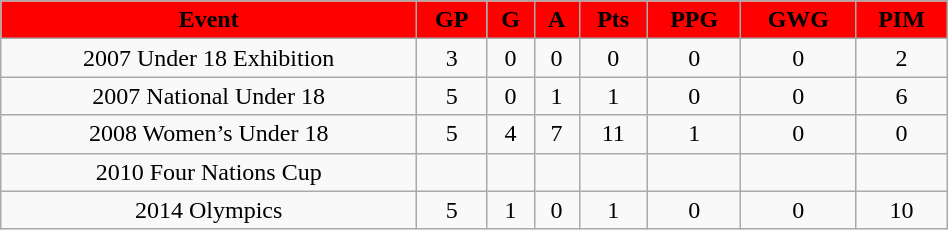<table class="wikitable" width="50%">
<tr align="center"  style=" background:red; color:black;">
<td><strong>Event</strong></td>
<td><strong>GP</strong></td>
<td><strong>G</strong></td>
<td><strong>A</strong></td>
<td><strong>Pts</strong></td>
<td><strong>PPG</strong></td>
<td><strong>GWG</strong></td>
<td><strong>PIM</strong></td>
</tr>
<tr align="center" bgcolor="">
<td>2007 Under 18 Exhibition</td>
<td>3</td>
<td>0</td>
<td>0</td>
<td>0</td>
<td>0</td>
<td>0</td>
<td>2</td>
</tr>
<tr align="center" bgcolor="">
<td>2007 National Under 18</td>
<td>5</td>
<td>0</td>
<td>1</td>
<td>1</td>
<td>0</td>
<td>0</td>
<td>6</td>
</tr>
<tr align="center" bgcolor="">
<td>2008 Women’s Under 18</td>
<td>5</td>
<td>4</td>
<td>7</td>
<td>11</td>
<td>1</td>
<td>0</td>
<td>0</td>
</tr>
<tr align="center" bgcolor="">
<td>2010 Four Nations Cup</td>
<td></td>
<td></td>
<td></td>
<td></td>
<td></td>
<td></td>
<td></td>
</tr>
<tr align="center">
<td>2014 Olympics</td>
<td>5</td>
<td>1</td>
<td>0</td>
<td>1</td>
<td>0</td>
<td>0</td>
<td>10</td>
</tr>
</table>
